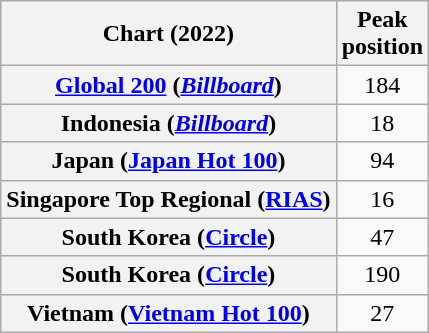<table class="wikitable sortable plainrowheaders" style="text-align:center">
<tr>
<th scope="col">Chart (2022)</th>
<th scope="col">Peak<br>position</th>
</tr>
<tr>
<th scope="row"><a href='#'>Global 200</a> (<em><a href='#'>Billboard</a></em>)</th>
<td>184</td>
</tr>
<tr>
<th scope="row">Indonesia (<em><a href='#'>Billboard</a></em>)</th>
<td>18</td>
</tr>
<tr>
<th scope="row">Japan (<a href='#'>Japan Hot 100</a>)</th>
<td>94</td>
</tr>
<tr>
<th scope="row">Singapore Top Regional (<a href='#'>RIAS</a>)</th>
<td>16</td>
</tr>
<tr>
<th scope="row">South Korea (<a href='#'>Circle</a>)<br></th>
<td>47</td>
</tr>
<tr>
<th scope="row">South Korea (<a href='#'>Circle</a>)</th>
<td>190</td>
</tr>
<tr>
<th scope="row">Vietnam (<a href='#'>Vietnam Hot 100</a>)</th>
<td>27</td>
</tr>
</table>
